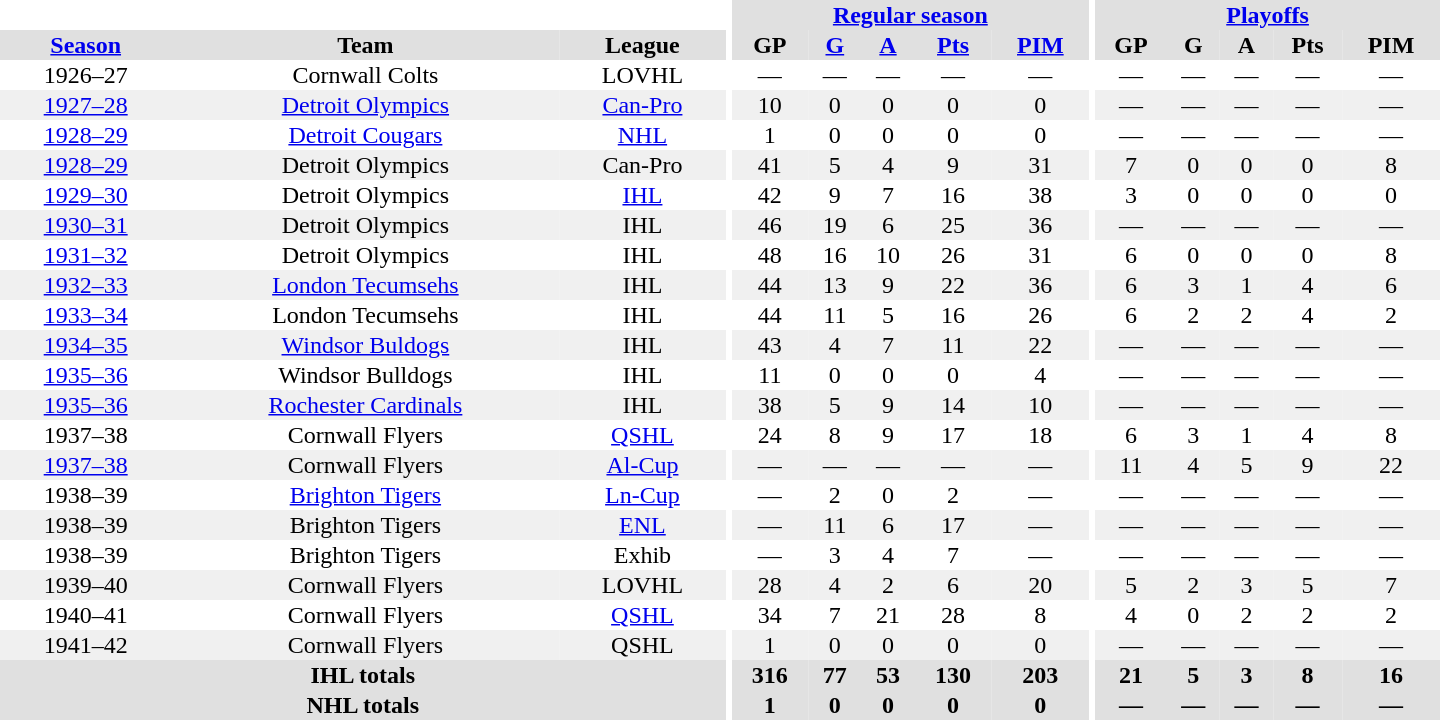<table border="0" cellpadding="1" cellspacing="0" style="text-align:center; width:60em">
<tr bgcolor="#e0e0e0">
<th colspan="3" bgcolor="#ffffff"></th>
<th rowspan="100" bgcolor="#ffffff"></th>
<th colspan="5"><a href='#'>Regular season</a></th>
<th rowspan="100" bgcolor="#ffffff"></th>
<th colspan="5"><a href='#'>Playoffs</a></th>
</tr>
<tr bgcolor="#e0e0e0">
<th><a href='#'>Season</a></th>
<th>Team</th>
<th>League</th>
<th>GP</th>
<th><a href='#'>G</a></th>
<th><a href='#'>A</a></th>
<th><a href='#'>Pts</a></th>
<th><a href='#'>PIM</a></th>
<th>GP</th>
<th>G</th>
<th>A</th>
<th>Pts</th>
<th>PIM</th>
</tr>
<tr>
<td>1926–27</td>
<td>Cornwall Colts</td>
<td>LOVHL</td>
<td>—</td>
<td>—</td>
<td>—</td>
<td>—</td>
<td>—</td>
<td>—</td>
<td>—</td>
<td>—</td>
<td>—</td>
<td>—</td>
</tr>
<tr bgcolor="#f0f0f0">
<td><a href='#'>1927–28</a></td>
<td><a href='#'>Detroit Olympics</a></td>
<td><a href='#'>Can-Pro</a></td>
<td>10</td>
<td>0</td>
<td>0</td>
<td>0</td>
<td>0</td>
<td>—</td>
<td>—</td>
<td>—</td>
<td>—</td>
<td>—</td>
</tr>
<tr>
<td><a href='#'>1928–29</a></td>
<td><a href='#'>Detroit Cougars</a></td>
<td><a href='#'>NHL</a></td>
<td>1</td>
<td>0</td>
<td>0</td>
<td>0</td>
<td>0</td>
<td>—</td>
<td>—</td>
<td>—</td>
<td>—</td>
<td>—</td>
</tr>
<tr bgcolor="#f0f0f0">
<td><a href='#'>1928–29</a></td>
<td>Detroit Olympics</td>
<td>Can-Pro</td>
<td>41</td>
<td>5</td>
<td>4</td>
<td>9</td>
<td>31</td>
<td>7</td>
<td>0</td>
<td>0</td>
<td>0</td>
<td>8</td>
</tr>
<tr>
<td><a href='#'>1929–30</a></td>
<td>Detroit Olympics</td>
<td><a href='#'>IHL</a></td>
<td>42</td>
<td>9</td>
<td>7</td>
<td>16</td>
<td>38</td>
<td>3</td>
<td>0</td>
<td>0</td>
<td>0</td>
<td>0</td>
</tr>
<tr bgcolor="#f0f0f0">
<td><a href='#'>1930–31</a></td>
<td>Detroit Olympics</td>
<td>IHL</td>
<td>46</td>
<td>19</td>
<td>6</td>
<td>25</td>
<td>36</td>
<td>—</td>
<td>—</td>
<td>—</td>
<td>—</td>
<td>—</td>
</tr>
<tr>
<td><a href='#'>1931–32</a></td>
<td>Detroit Olympics</td>
<td>IHL</td>
<td>48</td>
<td>16</td>
<td>10</td>
<td>26</td>
<td>31</td>
<td>6</td>
<td>0</td>
<td>0</td>
<td>0</td>
<td>8</td>
</tr>
<tr bgcolor="#f0f0f0">
<td><a href='#'>1932–33</a></td>
<td><a href='#'>London Tecumsehs</a></td>
<td>IHL</td>
<td>44</td>
<td>13</td>
<td>9</td>
<td>22</td>
<td>36</td>
<td>6</td>
<td>3</td>
<td>1</td>
<td>4</td>
<td>6</td>
</tr>
<tr>
<td><a href='#'>1933–34</a></td>
<td>London Tecumsehs</td>
<td>IHL</td>
<td>44</td>
<td>11</td>
<td>5</td>
<td>16</td>
<td>26</td>
<td>6</td>
<td>2</td>
<td>2</td>
<td>4</td>
<td>2</td>
</tr>
<tr bgcolor="#f0f0f0">
<td><a href='#'>1934–35</a></td>
<td><a href='#'>Windsor Buldogs</a></td>
<td>IHL</td>
<td>43</td>
<td>4</td>
<td>7</td>
<td>11</td>
<td>22</td>
<td>—</td>
<td>—</td>
<td>—</td>
<td>—</td>
<td>—</td>
</tr>
<tr>
<td><a href='#'>1935–36</a></td>
<td>Windsor Bulldogs</td>
<td>IHL</td>
<td>11</td>
<td>0</td>
<td>0</td>
<td>0</td>
<td>4</td>
<td>—</td>
<td>—</td>
<td>—</td>
<td>—</td>
<td>—</td>
</tr>
<tr bgcolor="#f0f0f0">
<td><a href='#'>1935–36</a></td>
<td><a href='#'>Rochester Cardinals</a></td>
<td>IHL</td>
<td>38</td>
<td>5</td>
<td>9</td>
<td>14</td>
<td>10</td>
<td>—</td>
<td>—</td>
<td>—</td>
<td>—</td>
<td>—</td>
</tr>
<tr>
<td>1937–38</td>
<td>Cornwall Flyers</td>
<td><a href='#'>QSHL</a></td>
<td>24</td>
<td>8</td>
<td>9</td>
<td>17</td>
<td>18</td>
<td>6</td>
<td>3</td>
<td>1</td>
<td>4</td>
<td>8</td>
</tr>
<tr bgcolor="#f0f0f0">
<td><a href='#'>1937–38</a></td>
<td>Cornwall Flyers</td>
<td><a href='#'>Al-Cup</a></td>
<td>—</td>
<td>—</td>
<td>—</td>
<td>—</td>
<td>—</td>
<td>11</td>
<td>4</td>
<td>5</td>
<td>9</td>
<td>22</td>
</tr>
<tr>
<td>1938–39</td>
<td><a href='#'>Brighton Tigers</a></td>
<td><a href='#'>Ln-Cup</a></td>
<td>—</td>
<td>2</td>
<td>0</td>
<td>2</td>
<td>—</td>
<td>—</td>
<td>—</td>
<td>—</td>
<td>—</td>
<td>—</td>
</tr>
<tr bgcolor="#f0f0f0">
<td>1938–39</td>
<td>Brighton Tigers</td>
<td><a href='#'>ENL</a></td>
<td>—</td>
<td>11</td>
<td>6</td>
<td>17</td>
<td>—</td>
<td>—</td>
<td>—</td>
<td>—</td>
<td>—</td>
<td>—</td>
</tr>
<tr>
<td>1938–39</td>
<td>Brighton Tigers</td>
<td>Exhib</td>
<td>—</td>
<td>3</td>
<td>4</td>
<td>7</td>
<td>—</td>
<td>—</td>
<td>—</td>
<td>—</td>
<td>—</td>
<td>—</td>
</tr>
<tr bgcolor="#f0f0f0">
<td>1939–40</td>
<td>Cornwall Flyers</td>
<td>LOVHL</td>
<td>28</td>
<td>4</td>
<td>2</td>
<td>6</td>
<td>20</td>
<td>5</td>
<td>2</td>
<td>3</td>
<td>5</td>
<td>7</td>
</tr>
<tr>
<td>1940–41</td>
<td>Cornwall Flyers</td>
<td><a href='#'>QSHL</a></td>
<td>34</td>
<td>7</td>
<td>21</td>
<td>28</td>
<td>8</td>
<td>4</td>
<td>0</td>
<td>2</td>
<td>2</td>
<td>2</td>
</tr>
<tr bgcolor="#f0f0f0">
<td>1941–42</td>
<td>Cornwall Flyers</td>
<td>QSHL</td>
<td>1</td>
<td>0</td>
<td>0</td>
<td>0</td>
<td>0</td>
<td>—</td>
<td>—</td>
<td>—</td>
<td>—</td>
<td>—</td>
</tr>
<tr bgcolor="#e0e0e0">
<th colspan="3">IHL totals</th>
<th>316</th>
<th>77</th>
<th>53</th>
<th>130</th>
<th>203</th>
<th>21</th>
<th>5</th>
<th>3</th>
<th>8</th>
<th>16</th>
</tr>
<tr bgcolor="#e0e0e0">
<th colspan="3">NHL totals</th>
<th>1</th>
<th>0</th>
<th>0</th>
<th>0</th>
<th>0</th>
<th>—</th>
<th>—</th>
<th>—</th>
<th>—</th>
<th>—</th>
</tr>
</table>
